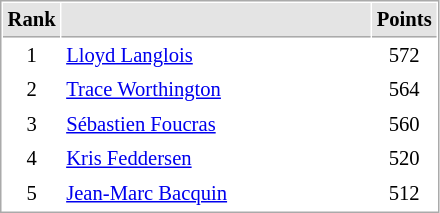<table cellspacing="1" cellpadding="3" style="border:1px solid #AAAAAA;font-size:86%">
<tr bgcolor="#E4E4E4">
<th style="border-bottom:1px solid #AAAAAA" width=10>Rank</th>
<th style="border-bottom:1px solid #AAAAAA" width=200></th>
<th style="border-bottom:1px solid #AAAAAA" width=20>Points</th>
</tr>
<tr>
<td align="center">1</td>
<td> <a href='#'>Lloyd Langlois</a></td>
<td align=center>572</td>
</tr>
<tr>
<td align="center">2</td>
<td> <a href='#'>Trace Worthington</a></td>
<td align=center>564</td>
</tr>
<tr>
<td align="center">3</td>
<td> <a href='#'>Sébastien Foucras</a></td>
<td align=center>560</td>
</tr>
<tr>
<td align="center">4</td>
<td> <a href='#'>Kris Feddersen</a></td>
<td align=center>520</td>
</tr>
<tr>
<td align="center">5</td>
<td> <a href='#'>Jean-Marc Bacquin</a></td>
<td align=center>512</td>
</tr>
</table>
